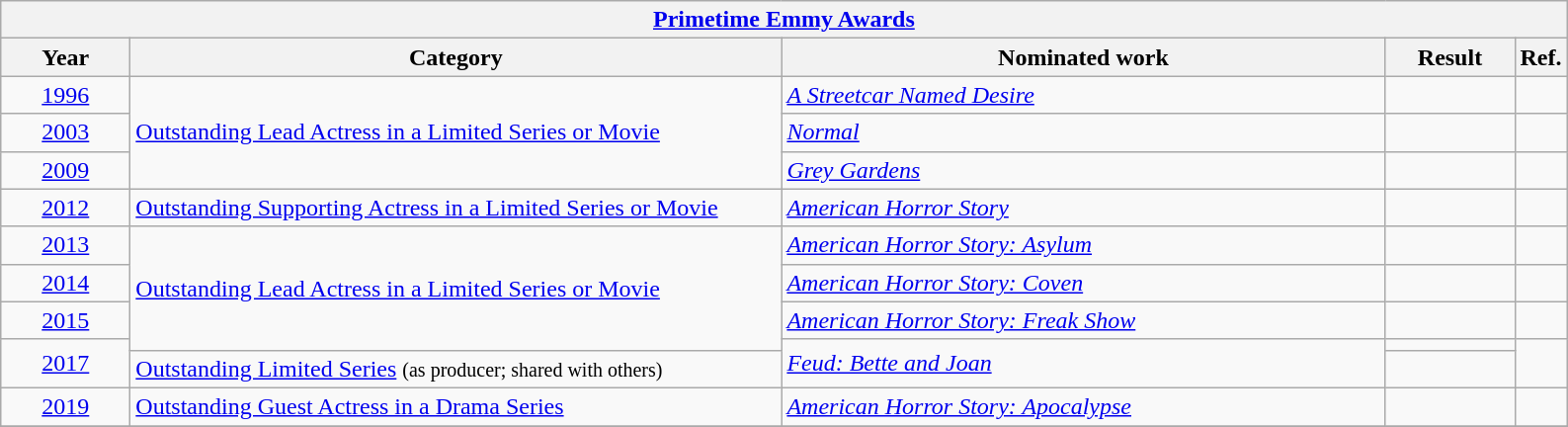<table class=wikitable>
<tr>
<th colspan=5><a href='#'>Primetime Emmy Awards</a></th>
</tr>
<tr>
<th scope="col" style="width:5em;">Year</th>
<th scope="col" style="width:27em;">Category</th>
<th scope="col" style="width:25em;">Nominated work</th>
<th scope="col" style="width:5em;">Result</th>
<th>Ref.</th>
</tr>
<tr>
<td style="text-align:center;"><a href='#'>1996</a></td>
<td rowspan=3><a href='#'>Outstanding Lead Actress in a Limited Series or Movie</a></td>
<td><em><a href='#'>A Streetcar Named Desire</a></em></td>
<td></td>
<td align=center></td>
</tr>
<tr>
<td align=center><a href='#'>2003</a></td>
<td><em><a href='#'>Normal</a></em></td>
<td></td>
<td align=center></td>
</tr>
<tr>
<td align=center><a href='#'>2009</a></td>
<td><em><a href='#'>Grey Gardens</a></em></td>
<td></td>
<td align=center></td>
</tr>
<tr>
<td align=center><a href='#'>2012</a></td>
<td><a href='#'>Outstanding Supporting Actress in a Limited Series or Movie</a></td>
<td><em><a href='#'>American Horror Story</a></em></td>
<td></td>
<td align=center></td>
</tr>
<tr>
<td align=center><a href='#'>2013</a></td>
<td rowspan=4><a href='#'>Outstanding Lead Actress in a Limited Series or Movie</a></td>
<td><em><a href='#'>American Horror Story: Asylum</a></em></td>
<td></td>
<td align=center></td>
</tr>
<tr>
<td align=center><a href='#'>2014</a></td>
<td><em><a href='#'>American Horror Story: Coven</a></em></td>
<td></td>
<td align=center></td>
</tr>
<tr>
<td align=center><a href='#'>2015</a></td>
<td><em><a href='#'>American Horror Story: Freak Show</a></em></td>
<td></td>
<td align=center></td>
</tr>
<tr>
<td rowspan="2" align=center><a href='#'>2017</a></td>
<td rowspan=2><em><a href='#'>Feud: Bette and Joan</a></em></td>
<td></td>
<td rowspan=2, align=center></td>
</tr>
<tr>
<td><a href='#'>Outstanding Limited Series</a> <small>(as producer; shared with others)</small></td>
<td></td>
</tr>
<tr>
<td align=center><a href='#'>2019</a></td>
<td><a href='#'>Outstanding Guest Actress in a Drama Series</a></td>
<td><em><a href='#'>American Horror Story: Apocalypse</a></em></td>
<td></td>
<td align=center></td>
</tr>
<tr>
</tr>
</table>
